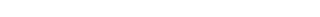<table style="width:22%; text-align:center;">
<tr style="color:white;">
<td style="background:"><strong>1</strong></td>
<td style="background:"><strong>3</strong></td>
<td style="background:"><strong>1</strong></td>
<td style="background:"><strong>3</strong></td>
</tr>
</table>
